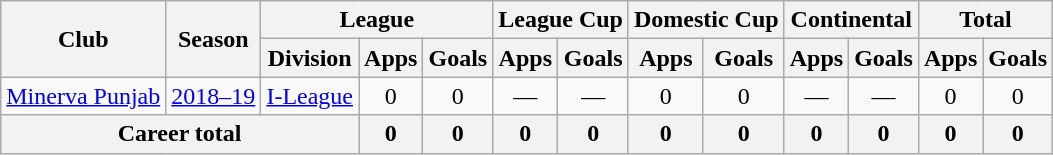<table class="wikitable" style="text-align: center;">
<tr>
<th rowspan="2">Club</th>
<th rowspan="2">Season</th>
<th colspan="3">League</th>
<th colspan="2">League Cup</th>
<th colspan="2">Domestic Cup</th>
<th colspan="2">Continental</th>
<th colspan="2">Total</th>
</tr>
<tr>
<th>Division</th>
<th>Apps</th>
<th>Goals</th>
<th>Apps</th>
<th>Goals</th>
<th>Apps</th>
<th>Goals</th>
<th>Apps</th>
<th>Goals</th>
<th>Apps</th>
<th>Goals</th>
</tr>
<tr>
<td rowspan="1"><a href='#'>Minerva Punjab</a></td>
<td><a href='#'>2018–19</a></td>
<td><a href='#'>I-League</a></td>
<td>0</td>
<td>0</td>
<td>—</td>
<td>—</td>
<td>0</td>
<td>0</td>
<td>—</td>
<td>—</td>
<td>0</td>
<td>0</td>
</tr>
<tr>
<th colspan="3">Career total</th>
<th>0</th>
<th>0</th>
<th>0</th>
<th>0</th>
<th>0</th>
<th>0</th>
<th>0</th>
<th>0</th>
<th>0</th>
<th>0</th>
</tr>
</table>
